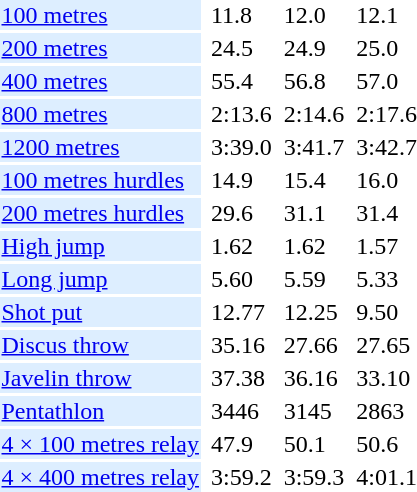<table>
<tr>
<td bgcolor = DDEEFF><a href='#'>100 metres</a></td>
<td></td>
<td>11.8</td>
<td></td>
<td>12.0</td>
<td></td>
<td>12.1</td>
</tr>
<tr>
<td bgcolor = DDEEFF><a href='#'>200 metres</a></td>
<td></td>
<td>24.5</td>
<td></td>
<td>24.9</td>
<td></td>
<td>25.0</td>
</tr>
<tr>
<td bgcolor = DDEEFF><a href='#'>400 metres</a></td>
<td></td>
<td>55.4</td>
<td></td>
<td>56.8</td>
<td></td>
<td>57.0</td>
</tr>
<tr>
<td bgcolor = DDEEFF><a href='#'>800 metres</a></td>
<td></td>
<td>2:13.6</td>
<td></td>
<td>2:14.6</td>
<td></td>
<td>2:17.6</td>
</tr>
<tr>
<td bgcolor = DDEEFF><a href='#'>1200 metres</a></td>
<td></td>
<td>3:39.0</td>
<td></td>
<td>3:41.7</td>
<td></td>
<td>3:42.7</td>
</tr>
<tr>
<td bgcolor = DDEEFF><a href='#'>100 metres hurdles</a></td>
<td></td>
<td>14.9</td>
<td></td>
<td>15.4</td>
<td></td>
<td>16.0</td>
</tr>
<tr>
<td bgcolor = DDEEFF><a href='#'>200 metres hurdles</a></td>
<td></td>
<td>29.6</td>
<td></td>
<td>31.1</td>
<td></td>
<td>31.4</td>
</tr>
<tr>
<td bgcolor = DDEEFF><a href='#'>High jump</a></td>
<td></td>
<td>1.62</td>
<td></td>
<td>1.62</td>
<td></td>
<td>1.57</td>
</tr>
<tr>
<td bgcolor = DDEEFF><a href='#'>Long jump</a></td>
<td></td>
<td>5.60</td>
<td></td>
<td>5.59</td>
<td></td>
<td>5.33</td>
</tr>
<tr>
<td bgcolor = DDEEFF><a href='#'>Shot put</a></td>
<td></td>
<td>12.77</td>
<td></td>
<td>12.25</td>
<td></td>
<td>9.50</td>
</tr>
<tr>
<td bgcolor = DDEEFF><a href='#'>Discus throw</a></td>
<td></td>
<td>35.16</td>
<td></td>
<td>27.66</td>
<td></td>
<td>27.65</td>
</tr>
<tr>
<td bgcolor = DDEEFF><a href='#'>Javelin throw</a></td>
<td></td>
<td>37.38</td>
<td></td>
<td>36.16</td>
<td></td>
<td>33.10</td>
</tr>
<tr>
<td bgcolor = DDEEFF><a href='#'>Pentathlon</a></td>
<td></td>
<td>3446</td>
<td></td>
<td>3145</td>
<td></td>
<td>2863</td>
</tr>
<tr>
<td bgcolor = DDEEFF><a href='#'>4 × 100 metres relay</a></td>
<td></td>
<td>47.9</td>
<td></td>
<td>50.1</td>
<td></td>
<td>50.6</td>
</tr>
<tr>
<td bgcolor = DDEEFF><a href='#'>4 × 400 metres relay</a></td>
<td></td>
<td>3:59.2</td>
<td></td>
<td>3:59.3</td>
<td></td>
<td>4:01.1</td>
</tr>
</table>
